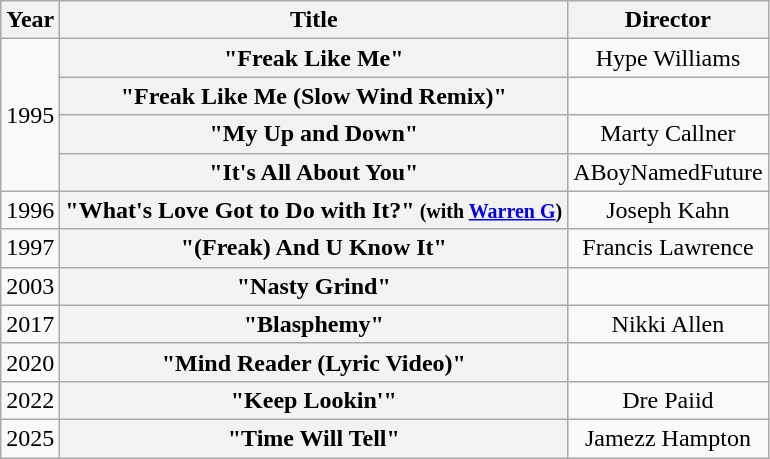<table class="wikitable plainrowheaders" style="text-align:center;">
<tr>
<th scope="col">Year</th>
<th scope="col">Title</th>
<th scope="col">Director</th>
</tr>
<tr>
<td rowspan="4">1995</td>
<th scope="row">"Freak Like Me"</th>
<td>Hype Williams</td>
</tr>
<tr>
<th scope="row">"Freak Like Me (Slow Wind Remix)"</th>
<td></td>
</tr>
<tr>
<th scope="row">"My Up and Down"</th>
<td>Marty Callner</td>
</tr>
<tr>
<th scope="row">"It's All About You"</th>
<td>ABoyNamedFuture</td>
</tr>
<tr>
<td>1996</td>
<th scope="row">"What's Love Got to Do with It?"<small> (with <a href='#'>Warren G</a>)</small></th>
<td>Joseph Kahn</td>
</tr>
<tr>
<td>1997</td>
<th scope="row">"(Freak) And U Know It"</th>
<td>Francis Lawrence</td>
</tr>
<tr>
<td>2003</td>
<th scope="row">"Nasty Grind"</th>
<td></td>
</tr>
<tr>
<td>2017</td>
<th scope="row">"Blasphemy"</th>
<td>Nikki Allen</td>
</tr>
<tr>
<td>2020</td>
<th scope="row">"Mind Reader (Lyric Video)"</th>
<td></td>
</tr>
<tr>
<td>2022</td>
<th scope="row">"Keep Lookin'"</th>
<td>Dre Paiid</td>
</tr>
<tr>
<td>2025</td>
<th scope="row">"Time Will Tell"</th>
<td>Jamezz Hampton</td>
</tr>
</table>
